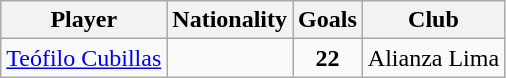<table class="wikitable">
<tr>
<th>Player</th>
<th>Nationality</th>
<th>Goals</th>
<th>Club</th>
</tr>
<tr align=center>
<td><a href='#'>Teófilo Cubillas</a></td>
<td></td>
<td><strong>22</strong></td>
<td>Alianza Lima</td>
</tr>
</table>
